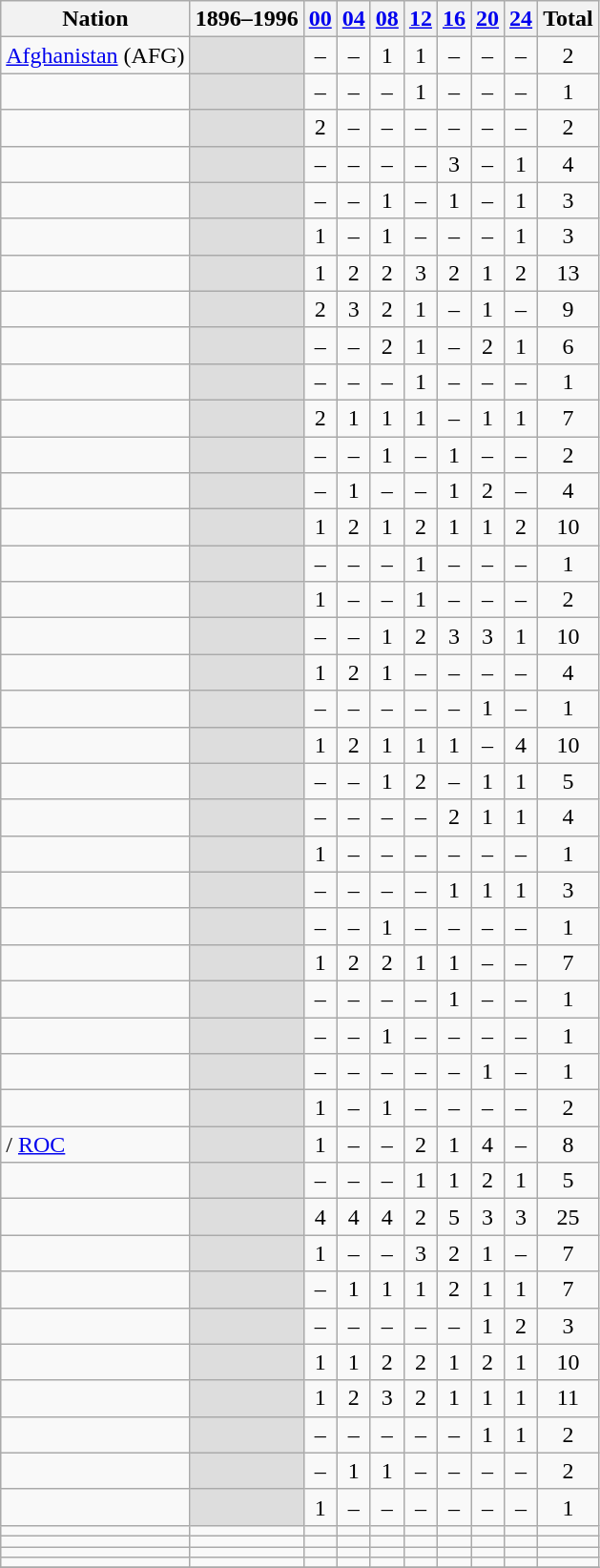<table class="wikitable sortable" style="text-align:center">
<tr>
<th>Nation</th>
<th class=unsortable><span>1896–1996</span></th>
<th><a href='#'>00</a></th>
<th><a href='#'>04</a></th>
<th><a href='#'>08</a></th>
<th><a href='#'>12</a></th>
<th><a href='#'>16</a></th>
<th><a href='#'>20</a></th>
<th><a href='#'>24</a></th>
<th>Total</th>
</tr>
<tr>
<td align=left> <a href='#'>Afghanistan</a> (AFG)</td>
<td style="background:#ddd"></td>
<td>–</td>
<td>–</td>
<td>1</td>
<td>1</td>
<td>–</td>
<td>–</td>
<td>–</td>
<td>2</td>
</tr>
<tr>
<td align=left></td>
<td style="background:#ddd"></td>
<td>–</td>
<td>–</td>
<td>–</td>
<td>1</td>
<td>–</td>
<td>–</td>
<td>–</td>
<td>1</td>
</tr>
<tr>
<td align=left></td>
<td style="background:#ddd"></td>
<td>2</td>
<td>–</td>
<td>–</td>
<td>–</td>
<td>–</td>
<td>–</td>
<td>–</td>
<td>2</td>
</tr>
<tr>
<td align=left></td>
<td style="background:#ddd"></td>
<td>–</td>
<td>–</td>
<td>–</td>
<td>–</td>
<td>3</td>
<td>–</td>
<td>1</td>
<td>4</td>
</tr>
<tr>
<td align=left></td>
<td style="background:#ddd"></td>
<td>–</td>
<td>–</td>
<td>1</td>
<td>–</td>
<td>1</td>
<td>–</td>
<td>1</td>
<td>3</td>
</tr>
<tr>
<td align=left></td>
<td style="background:#ddd"></td>
<td>1</td>
<td>–</td>
<td>1</td>
<td>–</td>
<td>–</td>
<td>–</td>
<td>1</td>
<td>3</td>
</tr>
<tr>
<td align=left></td>
<td style="background:#ddd"></td>
<td>1</td>
<td>2</td>
<td>2</td>
<td>3</td>
<td>2</td>
<td>1</td>
<td>2</td>
<td>13</td>
</tr>
<tr>
<td align=left></td>
<td style="background:#ddd"></td>
<td>2</td>
<td>3</td>
<td>2</td>
<td>1</td>
<td>–</td>
<td>1</td>
<td>–</td>
<td>9</td>
</tr>
<tr>
<td align=left></td>
<td style="background:#ddd"></td>
<td>–</td>
<td>–</td>
<td>2</td>
<td>1</td>
<td>–</td>
<td>2</td>
<td>1</td>
<td>6</td>
</tr>
<tr>
<td align=left></td>
<td style="background:#ddd"></td>
<td>–</td>
<td>–</td>
<td>–</td>
<td>1</td>
<td>–</td>
<td>–</td>
<td>–</td>
<td>1</td>
</tr>
<tr>
<td align=left></td>
<td style="background:#ddd"></td>
<td>2</td>
<td>1</td>
<td>1</td>
<td>1</td>
<td>–</td>
<td>1</td>
<td>1</td>
<td>7</td>
</tr>
<tr>
<td align=left></td>
<td style="background:#ddd"></td>
<td>–</td>
<td>–</td>
<td>1</td>
<td>–</td>
<td>1</td>
<td>–</td>
<td>–</td>
<td>2</td>
</tr>
<tr>
<td align=left></td>
<td style="background:#ddd"></td>
<td>–</td>
<td>1</td>
<td>–</td>
<td>–</td>
<td>1</td>
<td>2</td>
<td>–</td>
<td>4</td>
</tr>
<tr>
<td align=left></td>
<td style="background:#ddd"></td>
<td>1</td>
<td>2</td>
<td>1</td>
<td>2</td>
<td>1</td>
<td>1</td>
<td>2</td>
<td>10</td>
</tr>
<tr>
<td align=left></td>
<td style="background:#ddd"></td>
<td>–</td>
<td>–</td>
<td>–</td>
<td>1</td>
<td>–</td>
<td>–</td>
<td>–</td>
<td>1</td>
</tr>
<tr>
<td align=left></td>
<td style="background:#ddd"></td>
<td>1</td>
<td>–</td>
<td>–</td>
<td>1</td>
<td>–</td>
<td>–</td>
<td>–</td>
<td>2</td>
</tr>
<tr>
<td align=left></td>
<td style="background:#ddd"></td>
<td>–</td>
<td>–</td>
<td>1</td>
<td>2</td>
<td>3</td>
<td>3</td>
<td>1</td>
<td>10</td>
</tr>
<tr>
<td align=left></td>
<td style="background:#ddd"></td>
<td>1</td>
<td>2</td>
<td>1</td>
<td>–</td>
<td>–</td>
<td>–</td>
<td>–</td>
<td>4</td>
</tr>
<tr>
<td align=left></td>
<td style="background:#ddd"></td>
<td>–</td>
<td>–</td>
<td>–</td>
<td>–</td>
<td>–</td>
<td>1</td>
<td>–</td>
<td>1</td>
</tr>
<tr>
<td align=left></td>
<td style="background:#ddd"></td>
<td>1</td>
<td>2</td>
<td>1</td>
<td>1</td>
<td>1</td>
<td>–</td>
<td>4</td>
<td>10</td>
</tr>
<tr>
<td align=left></td>
<td style="background:#ddd"></td>
<td>–</td>
<td>–</td>
<td>1</td>
<td>2</td>
<td>–</td>
<td>1</td>
<td>1</td>
<td>5</td>
</tr>
<tr>
<td align=left></td>
<td style="background:#ddd"></td>
<td>–</td>
<td>–</td>
<td>–</td>
<td>–</td>
<td>2</td>
<td>1</td>
<td>1</td>
<td>4</td>
</tr>
<tr>
<td align=left></td>
<td style="background:#ddd"></td>
<td>1</td>
<td>–</td>
<td>–</td>
<td>–</td>
<td>–</td>
<td>–</td>
<td>–</td>
<td>1</td>
</tr>
<tr>
<td align=left></td>
<td style="background:#ddd"></td>
<td>–</td>
<td>–</td>
<td>–</td>
<td>–</td>
<td>1</td>
<td>1</td>
<td>1</td>
<td>3</td>
</tr>
<tr>
<td align=left></td>
<td style="background:#ddd"></td>
<td>–</td>
<td>–</td>
<td>1</td>
<td>–</td>
<td>–</td>
<td>–</td>
<td>–</td>
<td>1</td>
</tr>
<tr>
<td align=left></td>
<td style="background:#ddd"></td>
<td>1</td>
<td>2</td>
<td>2</td>
<td>1</td>
<td>1</td>
<td>–</td>
<td>–</td>
<td>7</td>
</tr>
<tr>
<td align=left></td>
<td style="background:#ddd"></td>
<td>–</td>
<td>–</td>
<td>–</td>
<td>–</td>
<td>1</td>
<td>–</td>
<td>–</td>
<td>1</td>
</tr>
<tr>
<td align=left></td>
<td style="background:#ddd"></td>
<td>–</td>
<td>–</td>
<td>1</td>
<td>–</td>
<td>–</td>
<td>–</td>
<td>–</td>
<td>1</td>
</tr>
<tr>
<td align=left></td>
<td style="background:#ddd"></td>
<td>–</td>
<td>–</td>
<td>–</td>
<td>–</td>
<td>–</td>
<td>1</td>
<td>–</td>
<td>1</td>
</tr>
<tr>
<td align=left></td>
<td style="background:#ddd"></td>
<td>1</td>
<td>–</td>
<td>1</td>
<td>–</td>
<td>–</td>
<td>–</td>
<td>–</td>
<td>2</td>
</tr>
<tr>
<td align=left> / <a href='#'>ROC</a></td>
<td style="background:#ddd"></td>
<td>1</td>
<td>–</td>
<td>–</td>
<td>2</td>
<td>1</td>
<td>4</td>
<td>–</td>
<td>8</td>
</tr>
<tr>
<td align=left></td>
<td style="background:#ddd"></td>
<td>–</td>
<td>–</td>
<td>–</td>
<td>1</td>
<td>1</td>
<td>2</td>
<td>1</td>
<td>5</td>
</tr>
<tr>
<td align=left></td>
<td style="background:#ddd"></td>
<td>4</td>
<td>4</td>
<td>4</td>
<td>2</td>
<td>5</td>
<td>3</td>
<td>3</td>
<td>25</td>
</tr>
<tr>
<td align=left></td>
<td style="background:#ddd"></td>
<td>1</td>
<td>–</td>
<td>–</td>
<td>3</td>
<td>2</td>
<td>1</td>
<td>–</td>
<td>7</td>
</tr>
<tr>
<td align=left></td>
<td style="background:#ddd"></td>
<td>–</td>
<td>1</td>
<td>1</td>
<td>1</td>
<td>2</td>
<td>1</td>
<td>1</td>
<td>7</td>
</tr>
<tr>
<td align=left></td>
<td style="background:#ddd"></td>
<td>–</td>
<td>–</td>
<td>–</td>
<td>–</td>
<td>–</td>
<td>1</td>
<td>2</td>
<td>3</td>
</tr>
<tr>
<td align=left></td>
<td style="background:#ddd"></td>
<td>1</td>
<td>1</td>
<td>2</td>
<td>2</td>
<td>1</td>
<td>2</td>
<td>1</td>
<td>10</td>
</tr>
<tr>
<td align=left></td>
<td style="background:#ddd"></td>
<td>1</td>
<td>2</td>
<td>3</td>
<td>2</td>
<td>1</td>
<td>1</td>
<td>1</td>
<td>11</td>
</tr>
<tr>
<td align=left></td>
<td style="background:#ddd"></td>
<td>–</td>
<td>–</td>
<td>–</td>
<td>–</td>
<td>–</td>
<td>1</td>
<td>1</td>
<td>2</td>
</tr>
<tr>
<td align=left></td>
<td style="background:#ddd"></td>
<td>–</td>
<td>1</td>
<td>1</td>
<td>–</td>
<td>–</td>
<td>–</td>
<td>–</td>
<td>2</td>
</tr>
<tr>
<td align=left></td>
<td style="background:#ddd"></td>
<td>1</td>
<td>–</td>
<td>–</td>
<td>–</td>
<td>–</td>
<td>–</td>
<td>–</td>
<td>1</td>
</tr>
<tr>
<td></td>
<td></td>
<td></td>
<td></td>
<td></td>
<td></td>
<td></td>
<td></td>
<td></td>
<td></td>
</tr>
<tr>
<td></td>
<td></td>
<td></td>
<td></td>
<td></td>
<td></td>
<td></td>
<td></td>
<td></td>
<td></td>
</tr>
<tr>
<td></td>
<td></td>
<td></td>
<td></td>
<td></td>
<td></td>
<td></td>
<td></td>
<td></td>
<td></td>
</tr>
<tr>
<td></td>
<td></td>
<td></td>
<td></td>
<td></td>
<td></td>
<td></td>
<td></td>
<td></td>
<td></td>
</tr>
<tr>
</tr>
</table>
